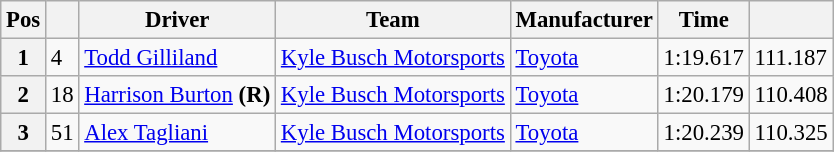<table class="wikitable" style="font-size:95%">
<tr>
<th>Pos</th>
<th></th>
<th>Driver</th>
<th>Team</th>
<th>Manufacturer</th>
<th>Time</th>
<th></th>
</tr>
<tr>
<th>1</th>
<td>4</td>
<td><a href='#'>Todd Gilliland</a></td>
<td><a href='#'>Kyle Busch Motorsports</a></td>
<td><a href='#'>Toyota</a></td>
<td>1:19.617</td>
<td>111.187</td>
</tr>
<tr>
<th>2</th>
<td>18</td>
<td><a href='#'>Harrison Burton</a> <strong>(R)</strong></td>
<td><a href='#'>Kyle Busch Motorsports</a></td>
<td><a href='#'>Toyota</a></td>
<td>1:20.179</td>
<td>110.408</td>
</tr>
<tr>
<th>3</th>
<td>51</td>
<td><a href='#'>Alex Tagliani</a></td>
<td><a href='#'>Kyle Busch Motorsports</a></td>
<td><a href='#'>Toyota</a></td>
<td>1:20.239</td>
<td>110.325</td>
</tr>
<tr>
</tr>
</table>
